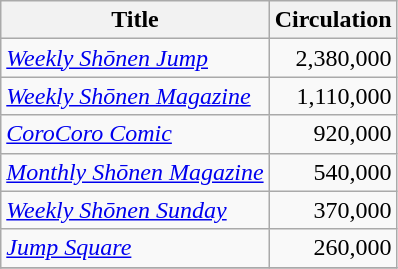<table class="wikitable sortable">
<tr>
<th>Title</th>
<th>Circulation</th>
</tr>
<tr>
<td><em><a href='#'>Weekly Shōnen Jump</a></em></td>
<td style="text-align:right">2,380,000</td>
</tr>
<tr>
<td><em><a href='#'>Weekly Shōnen Magazine</a></em></td>
<td style="text-align:right">1,110,000</td>
</tr>
<tr>
<td><em><a href='#'>CoroCoro Comic</a></em></td>
<td style="text-align:right">920,000</td>
</tr>
<tr>
<td><em><a href='#'>Monthly Shōnen Magazine</a></em></td>
<td style="text-align:right">540,000</td>
</tr>
<tr>
<td><em><a href='#'>Weekly Shōnen Sunday</a></em></td>
<td style="text-align:right">370,000</td>
</tr>
<tr>
<td><em><a href='#'>Jump Square</a></em></td>
<td style="text-align:right">260,000</td>
</tr>
<tr>
</tr>
</table>
